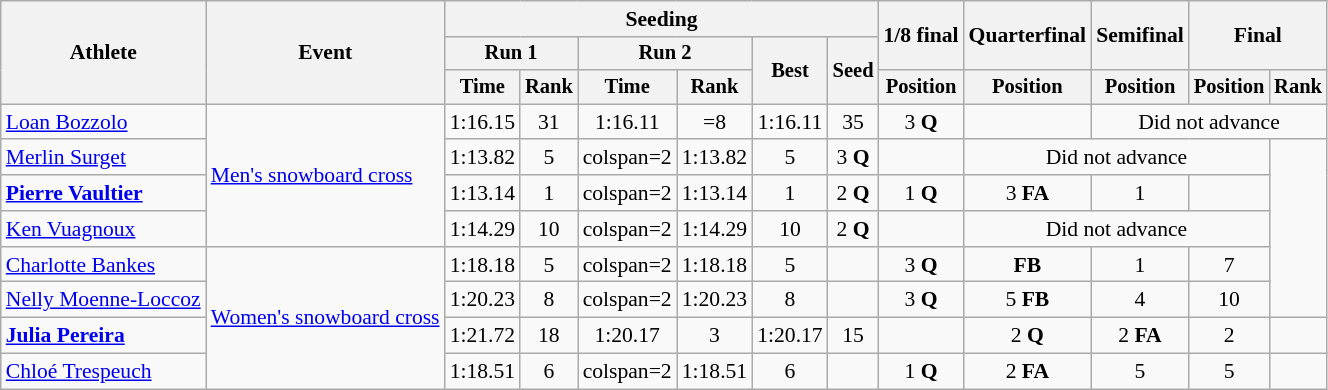<table class=wikitable style=font-size:90%>
<tr>
<th rowspan=3>Athlete</th>
<th rowspan=3>Event</th>
<th colspan=6>Seeding</th>
<th rowspan=2>1/8 final</th>
<th rowspan=2>Quarterfinal</th>
<th rowspan=2>Semifinal</th>
<th rowspan=2 colspan=2>Final</th>
</tr>
<tr style=font-size:95%>
<th colspan=2>Run 1</th>
<th colspan=2>Run 2</th>
<th rowspan=2>Best</th>
<th rowspan=2>Seed</th>
</tr>
<tr style=font-size:95%>
<th>Time</th>
<th>Rank</th>
<th>Time</th>
<th>Rank</th>
<th>Position</th>
<th>Position</th>
<th>Position</th>
<th>Position</th>
<th>Rank</th>
</tr>
<tr align=center>
<td align=left><a href='#'>Loan Bozzolo</a></td>
<td align=left rowspan=4><a href='#'>Men's snowboard cross</a></td>
<td>1:16.15</td>
<td>31</td>
<td>1:16.11</td>
<td>=8</td>
<td>1:16.11</td>
<td>35</td>
<td>3 <strong>Q</strong></td>
<td></td>
<td colspan=3>Did not advance</td>
</tr>
<tr align=center>
<td align=left><a href='#'>Merlin Surget</a></td>
<td>1:13.82</td>
<td>5</td>
<td>colspan=2 </td>
<td>1:13.82</td>
<td>5</td>
<td>3 <strong>Q</strong></td>
<td></td>
<td colspan=3>Did not advance</td>
</tr>
<tr align=center>
<td align=left><strong><a href='#'>Pierre Vaultier</a></strong></td>
<td>1:13.14</td>
<td>1</td>
<td>colspan=2 </td>
<td>1:13.14</td>
<td>1</td>
<td>2 <strong>Q</strong></td>
<td>1 <strong>Q</strong></td>
<td>3 <strong>FA</strong></td>
<td>1</td>
<td></td>
</tr>
<tr align=center>
<td align=left><a href='#'>Ken Vuagnoux</a></td>
<td>1:14.29</td>
<td>10</td>
<td>colspan=2 </td>
<td>1:14.29</td>
<td>10</td>
<td>2 <strong>Q</strong></td>
<td></td>
<td colspan=3>Did not advance</td>
</tr>
<tr align=center>
<td align=left><a href='#'>Charlotte Bankes</a></td>
<td align=left rowspan=4><a href='#'>Women's snowboard cross</a></td>
<td>1:18.18</td>
<td>5</td>
<td>colspan=2 </td>
<td>1:18.18</td>
<td>5</td>
<td></td>
<td>3 <strong>Q</strong></td>
<td> <strong>FB</strong></td>
<td>1</td>
<td>7</td>
</tr>
<tr align=center>
<td align=left><a href='#'>Nelly Moenne-Loccoz</a></td>
<td>1:20.23</td>
<td>8</td>
<td>colspan=2 </td>
<td>1:20.23</td>
<td>8</td>
<td></td>
<td>3 <strong>Q</strong></td>
<td>5 <strong>FB</strong></td>
<td>4</td>
<td>10</td>
</tr>
<tr align=center>
<td align=left><strong><a href='#'>Julia Pereira</a></strong></td>
<td>1:21.72</td>
<td>18</td>
<td>1:20.17</td>
<td>3</td>
<td>1:20.17</td>
<td>15</td>
<td></td>
<td>2 <strong>Q</strong></td>
<td>2 <strong>FA</strong></td>
<td>2</td>
<td></td>
</tr>
<tr align=center>
<td align=left><a href='#'>Chloé Trespeuch</a></td>
<td>1:18.51</td>
<td>6</td>
<td>colspan=2 </td>
<td>1:18.51</td>
<td>6</td>
<td></td>
<td>1 <strong>Q</strong></td>
<td>2 <strong>FA</strong></td>
<td>5</td>
<td>5</td>
</tr>
</table>
